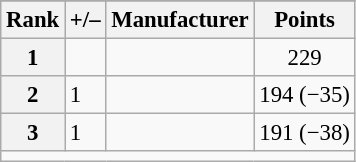<table class="wikitable sortable" style="font-size: 95%;">
<tr>
</tr>
<tr>
<th scope="col">Rank</th>
<th scope="col">+/–</th>
<th scope="col">Manufacturer</th>
<th scope="col">Points</th>
</tr>
<tr>
<th scope="row">1</th>
<td align="left"></td>
<td></td>
<td align="center">229</td>
</tr>
<tr>
<th scope="row">2</th>
<td align="left"> 1</td>
<td></td>
<td align="center">194 (−35)</td>
</tr>
<tr>
<th scope="row">3</th>
<td align="left"> 1</td>
<td></td>
<td align="center">191 (−38)</td>
</tr>
<tr class="sortbottom">
<td colspan="9"></td>
</tr>
</table>
